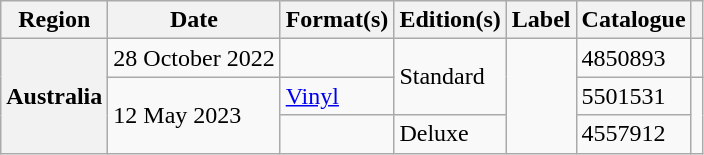<table class="wikitable plainrowheaders">
<tr>
<th scope="col">Region</th>
<th scope="col">Date</th>
<th scope="col">Format(s)</th>
<th scope="col">Edition(s)</th>
<th scope="col">Label</th>
<th scope="col">Catalogue</th>
<th scope="col"></th>
</tr>
<tr>
<th scope="row" rowspan="3">Australia</th>
<td>28 October 2022</td>
<td></td>
<td rowspan="2">Standard</td>
<td rowspan="3"></td>
<td>4850893</td>
<td style="text-align:center;"></td>
</tr>
<tr>
<td rowspan="2">12 May 2023</td>
<td><a href='#'>Vinyl</a></td>
<td>5501531</td>
<td rowspan="2" style="text-align:center;"></td>
</tr>
<tr>
<td></td>
<td>Deluxe</td>
<td>4557912</td>
</tr>
</table>
